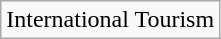<table class="wikitable">
<tr>
<td>International Tourism</td>
</tr>
</table>
